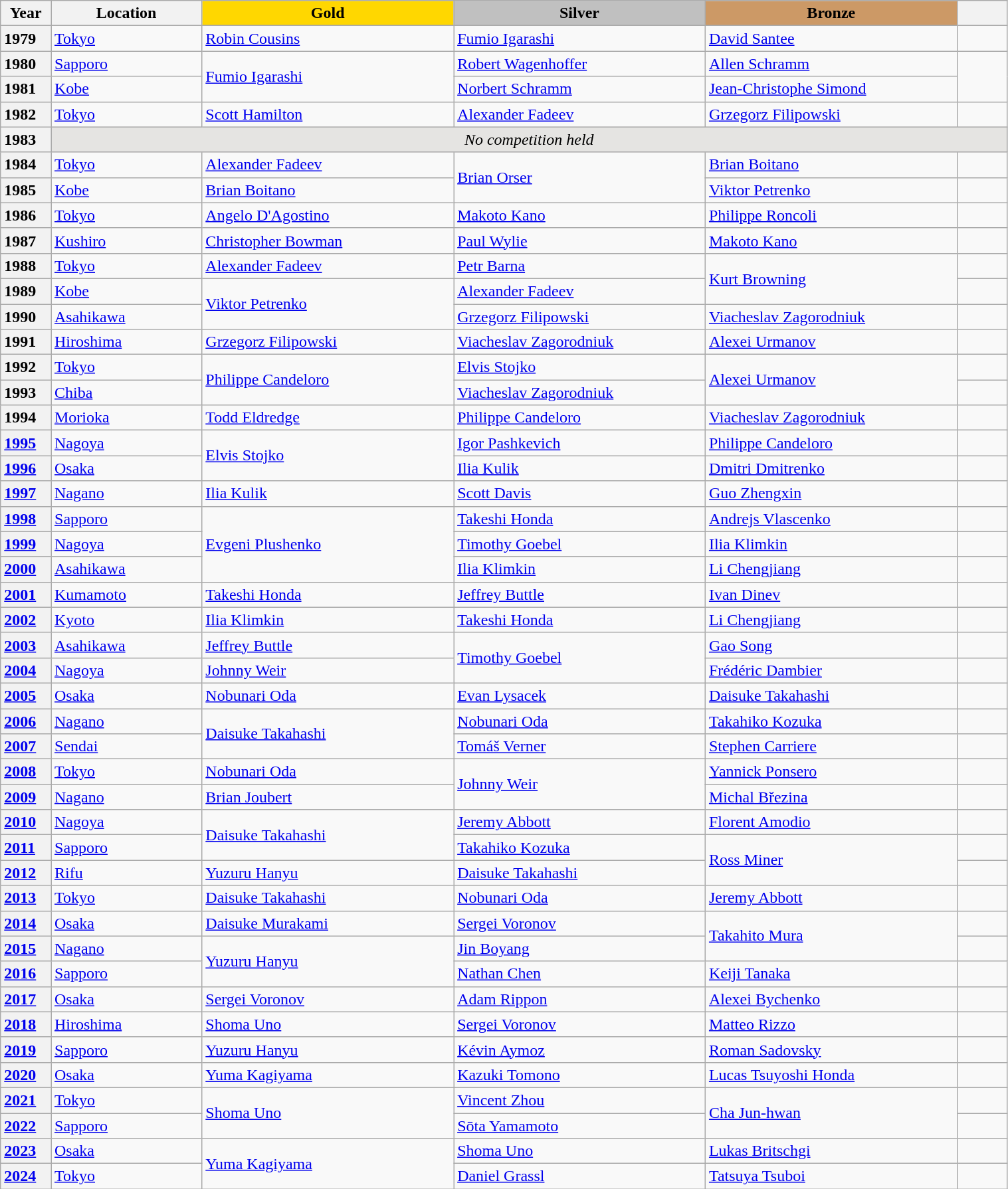<table class="wikitable unsortable" style="text-align:left; width:80%">
<tr>
<th scope="col" style="text-align:center; width:5%">Year</th>
<th scope="col" style="text-align:center; width:15%">Location</th>
<th scope="col" style="text-align:center; width:25%; background:gold">Gold</th>
<th scope="col" style="text-align:center; width:25%; background:silver">Silver</th>
<th scope="col" style="text-align:center; width:25%; background:#c96">Bronze</th>
<th scope="col" style="text-align:center; width:5%"></th>
</tr>
<tr>
<th scope="row" style="text-align:left">1979</th>
<td><a href='#'>Tokyo</a></td>
<td> <a href='#'>Robin Cousins</a></td>
<td> <a href='#'>Fumio Igarashi</a></td>
<td> <a href='#'>David Santee</a></td>
<td></td>
</tr>
<tr>
<th scope="row" style="text-align:left">1980</th>
<td><a href='#'>Sapporo</a></td>
<td rowspan="2"> <a href='#'>Fumio Igarashi</a></td>
<td> <a href='#'>Robert Wagenhoffer</a></td>
<td> <a href='#'>Allen Schramm</a></td>
<td rowspan="2"></td>
</tr>
<tr>
<th scope="row" style="text-align:left">1981</th>
<td><a href='#'>Kobe</a></td>
<td> <a href='#'>Norbert Schramm</a></td>
<td> <a href='#'>Jean-Christophe Simond</a></td>
</tr>
<tr>
<th scope="row" style="text-align:left">1982</th>
<td><a href='#'>Tokyo</a></td>
<td> <a href='#'>Scott Hamilton</a></td>
<td> <a href='#'>Alexander Fadeev</a></td>
<td> <a href='#'>Grzegorz Filipowski</a></td>
<td></td>
</tr>
<tr>
<th scope="row" style="text-align:left">1983</th>
<td colspan="5" align="center" bgcolor="e5e4e2"><em>No competition held</em></td>
</tr>
<tr>
<th scope="row" style="text-align:left">1984</th>
<td><a href='#'>Tokyo</a></td>
<td> <a href='#'>Alexander Fadeev</a></td>
<td rowspan="2"> <a href='#'>Brian Orser</a></td>
<td> <a href='#'>Brian Boitano</a></td>
<td></td>
</tr>
<tr>
<th scope="row" style="text-align:left">1985</th>
<td><a href='#'>Kobe</a></td>
<td> <a href='#'>Brian Boitano</a></td>
<td> <a href='#'>Viktor Petrenko</a></td>
<td></td>
</tr>
<tr>
<th scope="row" style="text-align:left">1986</th>
<td><a href='#'>Tokyo</a></td>
<td> <a href='#'>Angelo D'Agostino</a></td>
<td> <a href='#'>Makoto Kano</a></td>
<td> <a href='#'>Philippe Roncoli</a></td>
<td></td>
</tr>
<tr>
<th scope="row" style="text-align:left">1987</th>
<td><a href='#'>Kushiro</a></td>
<td> <a href='#'>Christopher Bowman</a></td>
<td> <a href='#'>Paul Wylie</a></td>
<td> <a href='#'>Makoto Kano</a></td>
<td></td>
</tr>
<tr>
<th scope="row" style="text-align:left">1988</th>
<td><a href='#'>Tokyo</a></td>
<td> <a href='#'>Alexander Fadeev</a></td>
<td> <a href='#'>Petr Barna</a></td>
<td rowspan="2"> <a href='#'>Kurt Browning</a></td>
<td></td>
</tr>
<tr>
<th scope="row" style="text-align:left">1989</th>
<td><a href='#'>Kobe</a></td>
<td rowspan="2"> <a href='#'>Viktor Petrenko</a></td>
<td> <a href='#'>Alexander Fadeev</a></td>
<td></td>
</tr>
<tr>
<th scope="row" style="text-align:left">1990</th>
<td><a href='#'>Asahikawa</a></td>
<td> <a href='#'>Grzegorz Filipowski</a></td>
<td> <a href='#'>Viacheslav Zagorodniuk</a></td>
<td></td>
</tr>
<tr>
<th scope="row" style="text-align:left">1991</th>
<td><a href='#'>Hiroshima</a></td>
<td> <a href='#'>Grzegorz Filipowski</a></td>
<td> <a href='#'>Viacheslav Zagorodniuk</a></td>
<td> <a href='#'>Alexei Urmanov</a></td>
<td></td>
</tr>
<tr>
<th scope="row" style="text-align:left">1992</th>
<td><a href='#'>Tokyo</a></td>
<td rowspan="2"> <a href='#'>Philippe Candeloro</a></td>
<td> <a href='#'>Elvis Stojko</a></td>
<td rowspan="2"> <a href='#'>Alexei Urmanov</a></td>
<td></td>
</tr>
<tr>
<th scope="row" style="text-align:left">1993</th>
<td><a href='#'>Chiba</a></td>
<td> <a href='#'>Viacheslav Zagorodniuk</a></td>
<td></td>
</tr>
<tr>
<th scope="row" style="text-align:left">1994</th>
<td><a href='#'>Morioka</a></td>
<td> <a href='#'>Todd Eldredge</a></td>
<td> <a href='#'>Philippe Candeloro</a></td>
<td> <a href='#'>Viacheslav Zagorodniuk</a></td>
<td></td>
</tr>
<tr>
<th scope="row" style="text-align:left"><a href='#'>1995</a></th>
<td><a href='#'>Nagoya</a></td>
<td rowspan="2"> <a href='#'>Elvis Stojko</a></td>
<td> <a href='#'>Igor Pashkevich</a></td>
<td> <a href='#'>Philippe Candeloro</a></td>
<td></td>
</tr>
<tr>
<th scope="row" style="text-align:left"><a href='#'>1996</a></th>
<td><a href='#'>Osaka</a></td>
<td> <a href='#'>Ilia Kulik</a></td>
<td> <a href='#'>Dmitri Dmitrenko</a></td>
<td></td>
</tr>
<tr>
<th scope="row" style="text-align:left"><a href='#'>1997</a></th>
<td><a href='#'>Nagano</a></td>
<td> <a href='#'>Ilia Kulik</a></td>
<td> <a href='#'>Scott Davis</a></td>
<td> <a href='#'>Guo Zhengxin</a></td>
<td></td>
</tr>
<tr>
<th scope="row" style="text-align:left"><a href='#'>1998</a></th>
<td><a href='#'>Sapporo</a></td>
<td rowspan="3"> <a href='#'>Evgeni Plushenko</a></td>
<td> <a href='#'>Takeshi Honda</a></td>
<td> <a href='#'>Andrejs Vlascenko</a></td>
<td></td>
</tr>
<tr>
<th scope="row" style="text-align:left"><a href='#'>1999</a></th>
<td><a href='#'>Nagoya</a></td>
<td> <a href='#'>Timothy Goebel</a></td>
<td> <a href='#'>Ilia Klimkin</a></td>
<td></td>
</tr>
<tr>
<th scope="row" style="text-align:left"><a href='#'>2000</a></th>
<td><a href='#'>Asahikawa</a></td>
<td> <a href='#'>Ilia Klimkin</a></td>
<td> <a href='#'>Li Chengjiang</a></td>
<td></td>
</tr>
<tr>
<th scope="row" style="text-align:left"><a href='#'>2001</a></th>
<td><a href='#'>Kumamoto</a></td>
<td> <a href='#'>Takeshi Honda</a></td>
<td> <a href='#'>Jeffrey Buttle</a></td>
<td> <a href='#'>Ivan Dinev</a></td>
<td></td>
</tr>
<tr>
<th scope="row" style="text-align:left"><a href='#'>2002</a></th>
<td><a href='#'>Kyoto</a></td>
<td> <a href='#'>Ilia Klimkin</a></td>
<td> <a href='#'>Takeshi Honda</a></td>
<td> <a href='#'>Li Chengjiang</a></td>
<td></td>
</tr>
<tr>
<th scope="row" style="text-align:left"><a href='#'>2003</a></th>
<td><a href='#'>Asahikawa</a></td>
<td> <a href='#'>Jeffrey Buttle</a></td>
<td rowspan="2"> <a href='#'>Timothy Goebel</a></td>
<td> <a href='#'>Gao Song</a></td>
<td></td>
</tr>
<tr>
<th scope="row" style="text-align:left"><a href='#'>2004</a></th>
<td><a href='#'>Nagoya</a></td>
<td> <a href='#'>Johnny Weir</a></td>
<td> <a href='#'>Frédéric Dambier</a></td>
<td></td>
</tr>
<tr>
<th scope="row" style="text-align:left"><a href='#'>2005</a></th>
<td><a href='#'>Osaka</a></td>
<td> <a href='#'>Nobunari Oda</a></td>
<td> <a href='#'>Evan Lysacek</a></td>
<td> <a href='#'>Daisuke Takahashi</a></td>
<td></td>
</tr>
<tr>
<th scope="row" style="text-align:left"><a href='#'>2006</a></th>
<td><a href='#'>Nagano</a></td>
<td rowspan="2"> <a href='#'>Daisuke Takahashi</a></td>
<td> <a href='#'>Nobunari Oda</a></td>
<td> <a href='#'>Takahiko Kozuka</a></td>
<td></td>
</tr>
<tr>
<th scope="row" style="text-align:left"><a href='#'>2007</a></th>
<td><a href='#'>Sendai</a></td>
<td> <a href='#'>Tomáš Verner</a></td>
<td> <a href='#'>Stephen Carriere</a></td>
<td></td>
</tr>
<tr>
<th scope="row" style="text-align:left"><a href='#'>2008</a></th>
<td><a href='#'>Tokyo</a></td>
<td> <a href='#'>Nobunari Oda</a></td>
<td rowspan="2"> <a href='#'>Johnny Weir</a></td>
<td> <a href='#'>Yannick Ponsero</a></td>
<td></td>
</tr>
<tr>
<th scope="row" style="text-align:left"><a href='#'>2009</a></th>
<td><a href='#'>Nagano</a></td>
<td> <a href='#'>Brian Joubert</a></td>
<td> <a href='#'>Michal Březina</a></td>
<td></td>
</tr>
<tr>
<th scope="row" style="text-align:left"><a href='#'>2010</a></th>
<td><a href='#'>Nagoya</a></td>
<td rowspan="2"> <a href='#'>Daisuke Takahashi</a></td>
<td> <a href='#'>Jeremy Abbott</a></td>
<td> <a href='#'>Florent Amodio</a></td>
<td></td>
</tr>
<tr>
<th scope="row" style="text-align:left"><a href='#'>2011</a></th>
<td><a href='#'>Sapporo</a></td>
<td> <a href='#'>Takahiko Kozuka</a></td>
<td rowspan="2"> <a href='#'>Ross Miner</a></td>
<td></td>
</tr>
<tr>
<th scope="row" style="text-align:left"><a href='#'>2012</a></th>
<td><a href='#'>Rifu</a></td>
<td> <a href='#'>Yuzuru Hanyu</a></td>
<td> <a href='#'>Daisuke Takahashi</a></td>
<td></td>
</tr>
<tr>
<th scope="row" style="text-align:left"><a href='#'>2013</a></th>
<td><a href='#'>Tokyo</a></td>
<td> <a href='#'>Daisuke Takahashi</a></td>
<td> <a href='#'>Nobunari Oda</a></td>
<td> <a href='#'>Jeremy Abbott</a></td>
<td></td>
</tr>
<tr>
<th scope="row" style="text-align:left"><a href='#'>2014</a></th>
<td><a href='#'>Osaka</a></td>
<td> <a href='#'>Daisuke Murakami</a></td>
<td> <a href='#'>Sergei Voronov</a></td>
<td rowspan="2"> <a href='#'>Takahito Mura</a></td>
<td></td>
</tr>
<tr>
<th scope="row" style="text-align:left"><a href='#'>2015</a></th>
<td><a href='#'>Nagano</a></td>
<td rowspan="2"> <a href='#'>Yuzuru Hanyu</a></td>
<td> <a href='#'>Jin Boyang</a></td>
<td></td>
</tr>
<tr>
<th scope="row" style="text-align:left"><a href='#'>2016</a></th>
<td><a href='#'>Sapporo</a></td>
<td> <a href='#'>Nathan Chen</a></td>
<td> <a href='#'>Keiji Tanaka</a></td>
<td></td>
</tr>
<tr>
<th scope="row" style="text-align:left"><a href='#'>2017</a></th>
<td><a href='#'>Osaka</a></td>
<td> <a href='#'>Sergei Voronov</a></td>
<td> <a href='#'>Adam Rippon</a></td>
<td> <a href='#'>Alexei Bychenko</a></td>
<td></td>
</tr>
<tr>
<th scope="row" style="text-align:left"><a href='#'>2018</a></th>
<td><a href='#'>Hiroshima</a></td>
<td> <a href='#'>Shoma Uno</a></td>
<td> <a href='#'>Sergei Voronov</a></td>
<td> <a href='#'>Matteo Rizzo</a></td>
<td></td>
</tr>
<tr>
<th scope="row" style="text-align:left"><a href='#'>2019</a></th>
<td><a href='#'>Sapporo</a></td>
<td> <a href='#'>Yuzuru Hanyu</a></td>
<td> <a href='#'>Kévin Aymoz</a></td>
<td> <a href='#'>Roman Sadovsky</a></td>
<td></td>
</tr>
<tr>
<th scope="row" style="text-align:left"><a href='#'>2020</a></th>
<td><a href='#'>Osaka</a></td>
<td> <a href='#'>Yuma Kagiyama</a></td>
<td> <a href='#'>Kazuki Tomono</a></td>
<td> <a href='#'>Lucas Tsuyoshi Honda</a></td>
<td></td>
</tr>
<tr>
<th scope="row" style="text-align:left"><a href='#'>2021</a></th>
<td><a href='#'>Tokyo</a></td>
<td rowspan="2"> <a href='#'>Shoma Uno</a></td>
<td> <a href='#'>Vincent Zhou</a></td>
<td rowspan="2"> <a href='#'>Cha Jun-hwan</a></td>
<td></td>
</tr>
<tr>
<th scope="row" style="text-align:left"><a href='#'>2022</a></th>
<td><a href='#'>Sapporo</a></td>
<td> <a href='#'>Sōta Yamamoto</a></td>
<td></td>
</tr>
<tr>
<th scope="row" style="text-align:left"><a href='#'>2023</a></th>
<td><a href='#'>Osaka</a></td>
<td rowspan="2"> <a href='#'>Yuma Kagiyama</a></td>
<td> <a href='#'>Shoma Uno</a></td>
<td> <a href='#'>Lukas Britschgi</a></td>
<td></td>
</tr>
<tr>
<th scope="row" style="text-align:left"><a href='#'>2024</a></th>
<td><a href='#'>Tokyo</a></td>
<td> <a href='#'>Daniel Grassl</a></td>
<td> <a href='#'>Tatsuya Tsuboi</a></td>
<td></td>
</tr>
</table>
